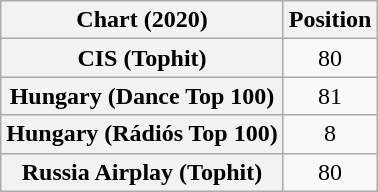<table class="wikitable sortable plainrowheaders" style="text-align:center">
<tr>
<th scope="col">Chart (2020)</th>
<th scope="col">Position</th>
</tr>
<tr>
<th scope="row">CIS (Tophit)</th>
<td>80</td>
</tr>
<tr>
<th scope="row">Hungary (Dance Top 100)</th>
<td>81</td>
</tr>
<tr>
<th scope="row">Hungary (Rádiós Top 100)</th>
<td>8</td>
</tr>
<tr>
<th scope="row">Russia Airplay (Tophit)</th>
<td>80</td>
</tr>
</table>
